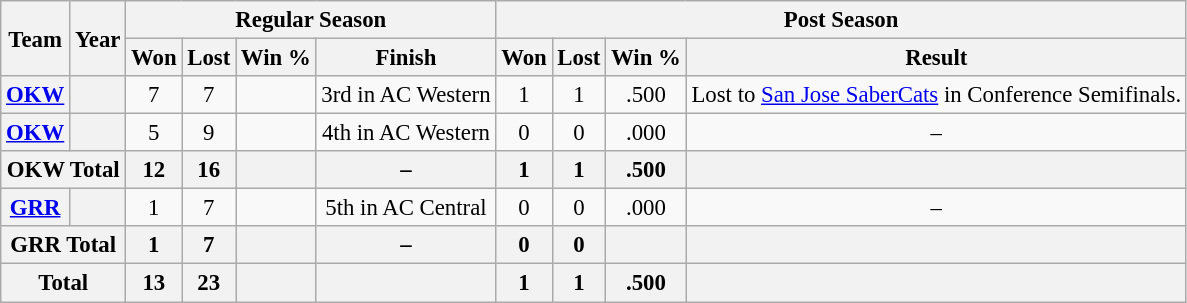<table class="wikitable" style="font-size: 95%; text-align:center;">
<tr>
<th rowspan="2">Team</th>
<th rowspan="2">Year</th>
<th colspan="4">Regular Season</th>
<th colspan="4">Post Season</th>
</tr>
<tr>
<th>Won</th>
<th>Lost</th>
<th>Win %</th>
<th>Finish</th>
<th>Won</th>
<th>Lost</th>
<th>Win %</th>
<th>Result</th>
</tr>
<tr>
<th><a href='#'>OKW</a></th>
<th></th>
<td>7</td>
<td>7</td>
<td></td>
<td>3rd in AC Western</td>
<td>1</td>
<td>1</td>
<td>.500</td>
<td>Lost to <a href='#'>San Jose SaberCats</a> in Conference Semifinals.</td>
</tr>
<tr>
<th><a href='#'>OKW</a></th>
<th></th>
<td>5</td>
<td>9</td>
<td></td>
<td>4th in AC Western</td>
<td>0</td>
<td>0</td>
<td>.000</td>
<td>–</td>
</tr>
<tr>
<th colspan="2">OKW Total</th>
<th>12</th>
<th>16</th>
<th></th>
<th>–</th>
<th>1</th>
<th>1</th>
<th>.500</th>
<th></th>
</tr>
<tr>
<th><a href='#'>GRR</a></th>
<th></th>
<td>1</td>
<td>7</td>
<td></td>
<td>5th in AC Central</td>
<td>0</td>
<td>0</td>
<td>.000</td>
<td>–</td>
</tr>
<tr>
<th colspan="2">GRR Total</th>
<th>1</th>
<th>7</th>
<th></th>
<th>–</th>
<th>0</th>
<th>0</th>
<th></th>
<th></th>
</tr>
<tr>
<th colspan="2">Total</th>
<th>13</th>
<th>23</th>
<th></th>
<th></th>
<th>1</th>
<th>1</th>
<th>.500</th>
<th></th>
</tr>
</table>
